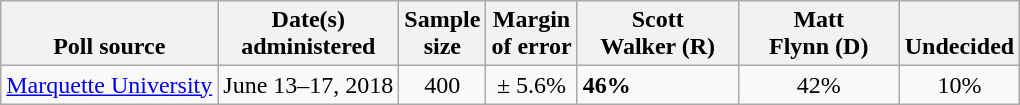<table class="wikitable">
<tr valign=bottom>
<th>Poll source</th>
<th>Date(s)<br>administered</th>
<th>Sample<br>size</th>
<th>Margin<br>of error</th>
<th style="width:100px;">Scott<br>Walker (R)</th>
<th style="width:100px;">Matt<br>Flynn (D)</th>
<th>Undecided</th>
</tr>
<tr>
<td><a href='#'>Marquette University</a></td>
<td align=center>June 13–17, 2018</td>
<td align=center>400</td>
<td align=center>± 5.6%</td>
<td><strong>46%</strong></td>
<td align=center>42%</td>
<td align=center>10%</td>
</tr>
</table>
